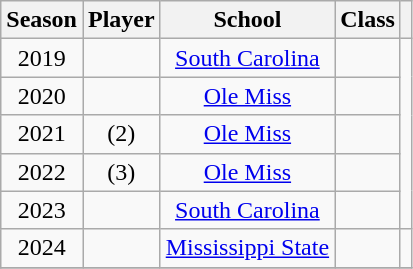<table class="wikitable sortable" style="text-align: center;">
<tr>
<th>Season</th>
<th>Player</th>
<th>School</th>
<th>Class</th>
<th class="unsortable"></th>
</tr>
<tr>
<td>2019</td>
<td></td>
<td><a href='#'>South Carolina</a></td>
<td></td>
<td rowspan=5></td>
</tr>
<tr>
<td>2020</td>
<td></td>
<td><a href='#'>Ole Miss</a></td>
<td></td>
</tr>
<tr>
<td>2021</td>
<td> (2)</td>
<td><a href='#'>Ole Miss</a></td>
<td></td>
</tr>
<tr>
<td>2022</td>
<td> (3)</td>
<td><a href='#'>Ole Miss</a></td>
<td></td>
</tr>
<tr>
<td>2023</td>
<td></td>
<td><a href='#'>South Carolina</a></td>
<td></td>
</tr>
<tr>
<td>2024</td>
<td></td>
<td><a href='#'>Mississippi State</a></td>
<td></td>
<td></td>
</tr>
<tr>
</tr>
</table>
